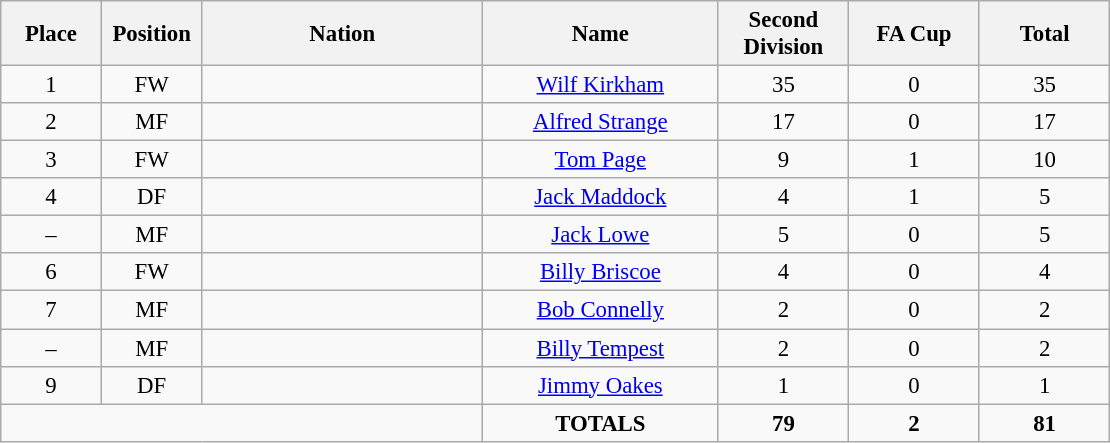<table class="wikitable" style="font-size: 95%; text-align: center;">
<tr>
<th width=60>Place</th>
<th width=60>Position</th>
<th width=180>Nation</th>
<th width=150>Name</th>
<th width=80>Second Division</th>
<th width=80>FA Cup</th>
<th width=80>Total</th>
</tr>
<tr>
<td>1</td>
<td>FW</td>
<td></td>
<td><a href='#'>Wilf Kirkham</a></td>
<td>35</td>
<td>0</td>
<td>35</td>
</tr>
<tr>
<td>2</td>
<td>MF</td>
<td></td>
<td><a href='#'>Alfred Strange</a></td>
<td>17</td>
<td>0</td>
<td>17</td>
</tr>
<tr>
<td>3</td>
<td>FW</td>
<td></td>
<td><a href='#'>Tom Page</a></td>
<td>9</td>
<td>1</td>
<td>10</td>
</tr>
<tr>
<td>4</td>
<td>DF</td>
<td></td>
<td><a href='#'>Jack Maddock</a></td>
<td>4</td>
<td>1</td>
<td>5</td>
</tr>
<tr>
<td>–</td>
<td>MF</td>
<td></td>
<td><a href='#'>Jack Lowe</a></td>
<td>5</td>
<td>0</td>
<td>5</td>
</tr>
<tr>
<td>6</td>
<td>FW</td>
<td></td>
<td><a href='#'>Billy Briscoe</a></td>
<td>4</td>
<td>0</td>
<td>4</td>
</tr>
<tr>
<td>7</td>
<td>MF</td>
<td></td>
<td><a href='#'>Bob Connelly</a></td>
<td>2</td>
<td>0</td>
<td>2</td>
</tr>
<tr>
<td>–</td>
<td>MF</td>
<td></td>
<td><a href='#'>Billy Tempest</a></td>
<td>2</td>
<td>0</td>
<td>2</td>
</tr>
<tr>
<td>9</td>
<td>DF</td>
<td></td>
<td><a href='#'>Jimmy Oakes</a></td>
<td>1</td>
<td>0</td>
<td>1</td>
</tr>
<tr>
<td colspan="3"></td>
<td><strong>TOTALS</strong></td>
<td><strong>79</strong></td>
<td><strong>2</strong></td>
<td><strong>81</strong></td>
</tr>
</table>
